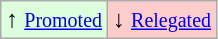<table class="wikitable" align="center">
<tr>
<td style="background:#ddffdd">↑ <small><a href='#'>Promoted</a></small></td>
<td style="background:#ffcccc">↓ <small><a href='#'>Relegated</a></small></td>
</tr>
</table>
